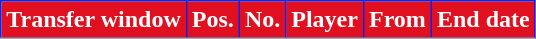<table class="wikitable plainrowheaders sortable">
<tr>
<th style="background-color:#E01020;color:white;border:1px solid #0E22E9">Transfer window</th>
<th style="background-color:#E01020;color:white;border:1px solid #0E22E9">Pos.</th>
<th style="background-color:#E01020;color:white;border:1px solid #0E22E9">No.</th>
<th style="background-color:#E01020;color:white;border:1px solid #0E22E9">Player</th>
<th style="background-color:#E01020;color:white;border:1px solid #0E22E9">From</th>
<th style="background-color:#E01020;color:white;border:1px solid #0E22E9">End date</th>
</tr>
<tr>
</tr>
</table>
